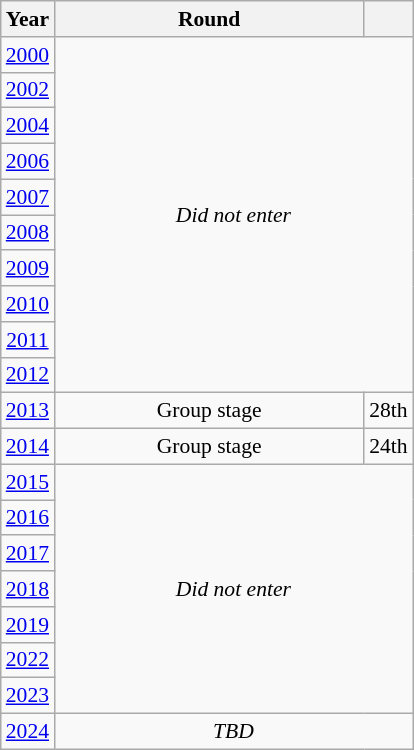<table class="wikitable" style="text-align: center; font-size:90%">
<tr>
<th>Year</th>
<th style="width:200px">Round</th>
<th></th>
</tr>
<tr>
<td><a href='#'>2000</a></td>
<td colspan="2" rowspan="10"><em>Did not enter</em></td>
</tr>
<tr>
<td><a href='#'>2002</a></td>
</tr>
<tr>
<td><a href='#'>2004</a></td>
</tr>
<tr>
<td><a href='#'>2006</a></td>
</tr>
<tr>
<td><a href='#'>2007</a></td>
</tr>
<tr>
<td><a href='#'>2008</a></td>
</tr>
<tr>
<td><a href='#'>2009</a></td>
</tr>
<tr>
<td><a href='#'>2010</a></td>
</tr>
<tr>
<td><a href='#'>2011</a></td>
</tr>
<tr>
<td><a href='#'>2012</a></td>
</tr>
<tr>
<td><a href='#'>2013</a></td>
<td>Group stage</td>
<td>28th</td>
</tr>
<tr>
<td><a href='#'>2014</a></td>
<td>Group stage</td>
<td>24th</td>
</tr>
<tr>
<td><a href='#'>2015</a></td>
<td colspan="2" rowspan="7"><em>Did not enter</em></td>
</tr>
<tr>
<td><a href='#'>2016</a></td>
</tr>
<tr>
<td><a href='#'>2017</a></td>
</tr>
<tr>
<td><a href='#'>2018</a></td>
</tr>
<tr>
<td><a href='#'>2019</a></td>
</tr>
<tr>
<td><a href='#'>2022</a></td>
</tr>
<tr>
<td><a href='#'>2023</a></td>
</tr>
<tr>
<td><a href='#'>2024</a></td>
<td colspan="2"><em>TBD</em></td>
</tr>
</table>
